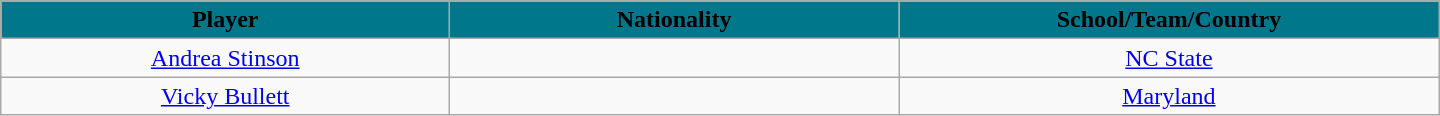<table class="wikitable" style="text-align:center; width:60em">
<tr>
<th style="background: #00778B" width="10%"><span>Player</span></th>
<th style="background: #00778B" width="10%"><span>Nationality</span></th>
<th style="background: #00778B" width="10%"><span>School/Team/Country</span></th>
</tr>
<tr>
<td><a href='#'>Andrea Stinson</a></td>
<td></td>
<td><a href='#'>NC State</a></td>
</tr>
<tr>
<td><a href='#'>Vicky Bullett</a></td>
<td></td>
<td><a href='#'>Maryland</a></td>
</tr>
</table>
